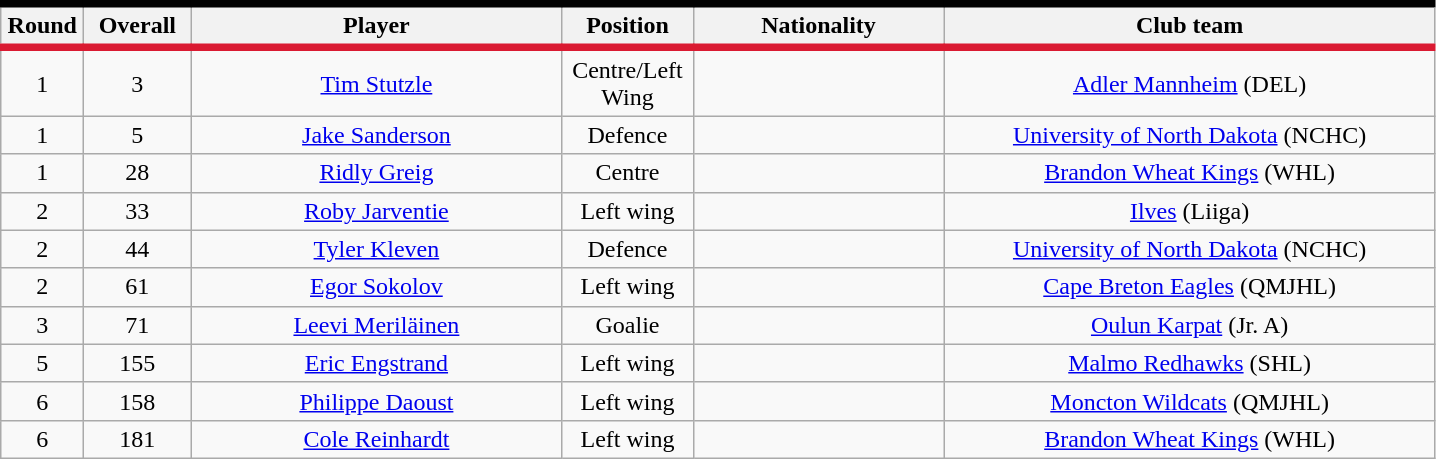<table class="wikitable sortable" style="text-align:center">
<tr style= "background:#FFFFFF; border-top:#010101 5px solid; border-bottom:#DA1A32 5px solid;">
<th style="width:3em">Round</th>
<th style="width:4em">Overall</th>
<th style="width:15em">Player</th>
<th style="width:5em">Position</th>
<th style="width:10em">Nationality</th>
<th style="width:20em">Club team</th>
</tr>
<tr>
<td>1</td>
<td>3 <br></td>
<td><a href='#'>Tim Stutzle</a></td>
<td>Centre/Left Wing</td>
<td></td>
<td><a href='#'>Adler Mannheim</a> (DEL)</td>
</tr>
<tr>
<td>1</td>
<td>5</td>
<td><a href='#'>Jake Sanderson</a></td>
<td>Defence</td>
<td></td>
<td><a href='#'>University of North Dakota</a> (NCHC)</td>
</tr>
<tr>
<td>1</td>
<td>28 <br></td>
<td><a href='#'>Ridly Greig</a></td>
<td>Centre</td>
<td></td>
<td><a href='#'>Brandon Wheat Kings</a> (WHL)</td>
</tr>
<tr>
<td>2</td>
<td>33</td>
<td><a href='#'>Roby Jarventie</a></td>
<td>Left wing</td>
<td></td>
<td><a href='#'>Ilves</a> (Liiga)</td>
</tr>
<tr>
<td>2</td>
<td>44 <br></td>
<td><a href='#'>Tyler Kleven</a></td>
<td>Defence</td>
<td></td>
<td><a href='#'>University of North Dakota</a> (NCHC)</td>
</tr>
<tr>
<td>2</td>
<td>61 <br></td>
<td><a href='#'>Egor Sokolov</a></td>
<td>Left wing</td>
<td></td>
<td><a href='#'>Cape Breton Eagles</a> (QMJHL)</td>
</tr>
<tr>
<td>3</td>
<td>71 <br></td>
<td><a href='#'>Leevi Meriläinen</a></td>
<td>Goalie</td>
<td></td>
<td><a href='#'>Oulun Karpat</a> (Jr. A)</td>
</tr>
<tr>
<td>5</td>
<td>155 <br></td>
<td><a href='#'>Eric Engstrand</a></td>
<td>Left wing</td>
<td></td>
<td><a href='#'>Malmo Redhawks</a> (SHL)</td>
</tr>
<tr>
<td>6</td>
<td>158 <br></td>
<td><a href='#'>Philippe Daoust</a></td>
<td>Left wing</td>
<td></td>
<td><a href='#'>Moncton Wildcats</a> (QMJHL)</td>
</tr>
<tr>
<td>6</td>
<td>181 <br></td>
<td><a href='#'>Cole Reinhardt</a></td>
<td>Left wing</td>
<td></td>
<td><a href='#'>Brandon Wheat Kings</a> (WHL)</td>
</tr>
</table>
